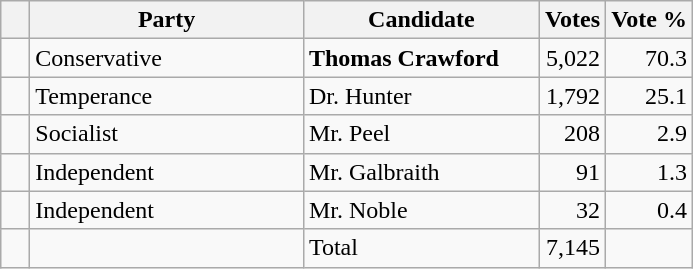<table class="wikitable">
<tr>
<th></th>
<th scope="col" width="175">Party</th>
<th scope="col" width="150">Candidate</th>
<th>Votes</th>
<th>Vote %</th>
</tr>
<tr>
<td>   </td>
<td>Conservative</td>
<td><strong>Thomas Crawford</strong></td>
<td align=right>5,022</td>
<td align=right>70.3</td>
</tr>
<tr>
<td>   </td>
<td>Temperance</td>
<td>Dr. Hunter</td>
<td align=right>1,792</td>
<td align=right>25.1</td>
</tr>
<tr>
<td>   </td>
<td>Socialist</td>
<td>Mr. Peel</td>
<td align=right>208</td>
<td align=right>2.9</td>
</tr>
<tr>
<td>   </td>
<td>Independent</td>
<td>Mr. Galbraith</td>
<td align=right>91</td>
<td align=right>1.3</td>
</tr>
<tr>
<td>   </td>
<td>Independent</td>
<td>Mr. Noble</td>
<td align=right>32</td>
<td align=right>0.4</td>
</tr>
<tr>
<td></td>
<td></td>
<td>Total</td>
<td align=right>7,145</td>
<td></td>
</tr>
</table>
